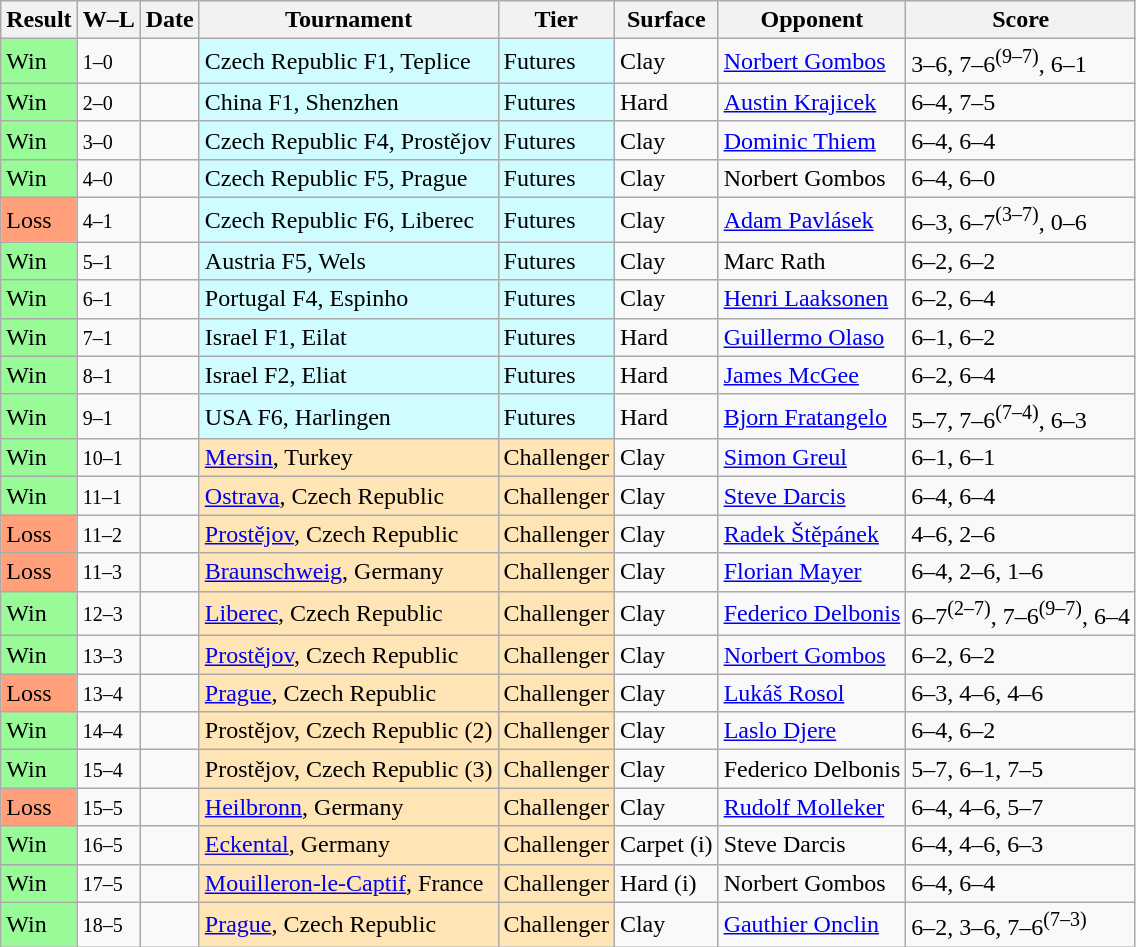<table class="sortable wikitable">
<tr>
<th>Result</th>
<th class="unsortable">W–L</th>
<th>Date</th>
<th>Tournament</th>
<th>Tier</th>
<th>Surface</th>
<th>Opponent</th>
<th class="unsortable">Score</th>
</tr>
<tr>
<td bgcolor=98FB98>Win</td>
<td><small>1–0</small></td>
<td></td>
<td style="background:#cffcff;">Czech Republic F1, Teplice</td>
<td style="background:#cffcff;">Futures</td>
<td>Clay</td>
<td> <a href='#'>Norbert Gombos</a></td>
<td>3–6, 7–6<sup>(9–7)</sup>, 6–1</td>
</tr>
<tr>
<td bgcolor=98FB98>Win</td>
<td><small>2–0</small></td>
<td></td>
<td style="background:#cffcff;">China F1, Shenzhen</td>
<td style="background:#cffcff;">Futures</td>
<td>Hard</td>
<td> <a href='#'>Austin Krajicek</a></td>
<td>6–4, 7–5</td>
</tr>
<tr>
<td bgcolor=98FB98>Win</td>
<td><small>3–0</small></td>
<td></td>
<td style="background:#cffcff;">Czech Republic F4, Prostějov</td>
<td style="background:#cffcff;">Futures</td>
<td>Clay</td>
<td> <a href='#'>Dominic Thiem</a></td>
<td>6–4, 6–4</td>
</tr>
<tr>
<td bgcolor=98FB98>Win</td>
<td><small>4–0</small></td>
<td></td>
<td style="background:#cffcff;">Czech Republic F5, Prague</td>
<td style="background:#cffcff;">Futures</td>
<td>Clay</td>
<td> Norbert Gombos</td>
<td>6–4, 6–0</td>
</tr>
<tr>
<td bgcolor=FFA07A>Loss</td>
<td><small>4–1</small></td>
<td></td>
<td style="background:#cffcff;">Czech Republic F6, Liberec</td>
<td style="background:#cffcff;">Futures</td>
<td>Clay</td>
<td> <a href='#'>Adam Pavlásek</a></td>
<td>6–3, 6–7<sup>(3–7)</sup>, 0–6</td>
</tr>
<tr>
<td bgcolor=98FB98>Win</td>
<td><small>5–1</small></td>
<td></td>
<td style="background:#cffcff;">Austria F5, Wels</td>
<td style="background:#cffcff;">Futures</td>
<td>Clay</td>
<td> Marc Rath</td>
<td>6–2, 6–2</td>
</tr>
<tr>
<td bgcolor=98FB98>Win</td>
<td><small>6–1</small></td>
<td></td>
<td style="background:#cffcff;">Portugal F4, Espinho</td>
<td style="background:#cffcff;">Futures</td>
<td>Clay</td>
<td> <a href='#'>Henri Laaksonen</a></td>
<td>6–2, 6–4</td>
</tr>
<tr>
<td bgcolor=98FB98>Win</td>
<td><small>7–1</small></td>
<td></td>
<td style="background:#cffcff;">Israel F1, Eilat</td>
<td style="background:#cffcff;">Futures</td>
<td>Hard</td>
<td> <a href='#'>Guillermo Olaso</a></td>
<td>6–1, 6–2</td>
</tr>
<tr>
<td bgcolor=98FB98>Win</td>
<td><small>8–1</small></td>
<td></td>
<td style="background:#cffcff;">Israel F2, Eliat</td>
<td style="background:#cffcff;">Futures</td>
<td>Hard</td>
<td> <a href='#'>James McGee</a></td>
<td>6–2, 6–4</td>
</tr>
<tr>
<td bgcolor=98FB98>Win</td>
<td><small>9–1</small></td>
<td></td>
<td style="background:#cffcff;">USA F6, Harlingen</td>
<td style="background:#cffcff;">Futures</td>
<td>Hard</td>
<td> <a href='#'>Bjorn Fratangelo</a></td>
<td>5–7, 7–6<sup>(7–4)</sup>, 6–3</td>
</tr>
<tr>
<td bgcolor=98FB98>Win</td>
<td><small>10–1</small></td>
<td><a href='#'></a></td>
<td style="background:moccasin;"><a href='#'>Mersin</a>, Turkey</td>
<td style="background:moccasin;">Challenger</td>
<td>Clay</td>
<td> <a href='#'>Simon Greul</a></td>
<td>6–1, 6–1</td>
</tr>
<tr>
<td bgcolor=98FB98>Win</td>
<td><small>11–1</small></td>
<td><a href='#'></a></td>
<td style="background:moccasin;"><a href='#'>Ostrava</a>, Czech Republic</td>
<td style="background:moccasin;">Challenger</td>
<td>Clay</td>
<td> <a href='#'>Steve Darcis</a></td>
<td>6–4, 6–4</td>
</tr>
<tr>
<td bgcolor=ffa07a>Loss</td>
<td><small>11–2</small></td>
<td><a href='#'></a></td>
<td style="background:moccasin;"><a href='#'>Prostějov</a>, Czech Republic</td>
<td style="background:moccasin;">Challenger</td>
<td>Clay</td>
<td> <a href='#'>Radek Štěpánek</a></td>
<td>4–6, 2–6</td>
</tr>
<tr>
<td bgcolor=ffa07a>Loss</td>
<td><small>11–3</small></td>
<td><a href='#'></a></td>
<td style="background:moccasin;"><a href='#'>Braunschweig</a>, Germany</td>
<td style="background:moccasin;">Challenger</td>
<td>Clay</td>
<td> <a href='#'>Florian Mayer</a></td>
<td>6–4, 2–6, 1–6</td>
</tr>
<tr>
<td bgcolor=98FB98>Win</td>
<td><small>12–3</small></td>
<td><a href='#'></a></td>
<td style="background:moccasin;"><a href='#'>Liberec</a>, Czech Republic</td>
<td style="background:moccasin;">Challenger</td>
<td>Clay</td>
<td> <a href='#'>Federico Delbonis</a></td>
<td>6–7<sup>(2–7)</sup>, 7–6<sup>(9–7)</sup>, 6–4</td>
</tr>
<tr>
<td bgcolor=98FB98>Win</td>
<td><small>13–3</small></td>
<td><a href='#'></a></td>
<td style="background:moccasin;"><a href='#'>Prostějov</a>, Czech Republic</td>
<td style="background:moccasin;">Challenger</td>
<td>Clay</td>
<td> <a href='#'>Norbert Gombos</a></td>
<td>6–2, 6–2</td>
</tr>
<tr>
<td bgcolor=ffa07a>Loss</td>
<td><small>13–4</small></td>
<td><a href='#'></a></td>
<td style="background:moccasin;"><a href='#'>Prague</a>, Czech Republic</td>
<td style="background:moccasin;">Challenger</td>
<td>Clay</td>
<td> <a href='#'>Lukáš Rosol</a></td>
<td>6–3, 4–6, 4–6</td>
</tr>
<tr>
<td bgcolor=98FB98>Win</td>
<td><small>14–4</small></td>
<td><a href='#'></a></td>
<td style="background:moccasin;">Prostějov, Czech Republic (2)</td>
<td style="background:moccasin;">Challenger</td>
<td>Clay</td>
<td> <a href='#'>Laslo Djere</a></td>
<td>6–4, 6–2</td>
</tr>
<tr>
<td bgcolor=98FB98>Win</td>
<td><small>15–4</small></td>
<td><a href='#'></a></td>
<td style="background:moccasin;">Prostějov, Czech Republic (3)</td>
<td style="background:moccasin;">Challenger</td>
<td>Clay</td>
<td> Federico Delbonis</td>
<td>5–7, 6–1, 7–5</td>
</tr>
<tr>
<td bgcolor=ffa07a>Loss</td>
<td><small>15–5</small></td>
<td><a href='#'></a></td>
<td style="background:moccasin;"><a href='#'>Heilbronn</a>, Germany</td>
<td style="background:moccasin;">Challenger</td>
<td>Clay</td>
<td> <a href='#'>Rudolf Molleker</a></td>
<td>6–4, 4–6, 5–7</td>
</tr>
<tr>
<td bgcolor=98FB98>Win</td>
<td><small>16–5</small></td>
<td><a href='#'></a></td>
<td style="background:moccasin;"><a href='#'>Eckental</a>, Germany</td>
<td style="background:moccasin;">Challenger</td>
<td>Carpet (i)</td>
<td> Steve Darcis</td>
<td>6–4, 4–6, 6–3</td>
</tr>
<tr>
<td bgcolor=98FB98>Win</td>
<td><small>17–5</small></td>
<td><a href='#'></a></td>
<td style="background:moccasin;"><a href='#'>Mouilleron-le-Captif</a>, France</td>
<td style="background:moccasin;">Challenger</td>
<td>Hard (i)</td>
<td> Norbert Gombos</td>
<td>6–4, 6–4</td>
</tr>
<tr>
<td bgcolor=98FB98>Win</td>
<td><small>18–5</small></td>
<td><a href='#'></a></td>
<td style="background:moccasin;"><a href='#'>Prague</a>, Czech Republic</td>
<td style="background:moccasin;">Challenger</td>
<td>Clay</td>
<td> <a href='#'>Gauthier Onclin</a></td>
<td>6–2, 3–6, 7–6<sup>(7–3)</sup></td>
</tr>
</table>
